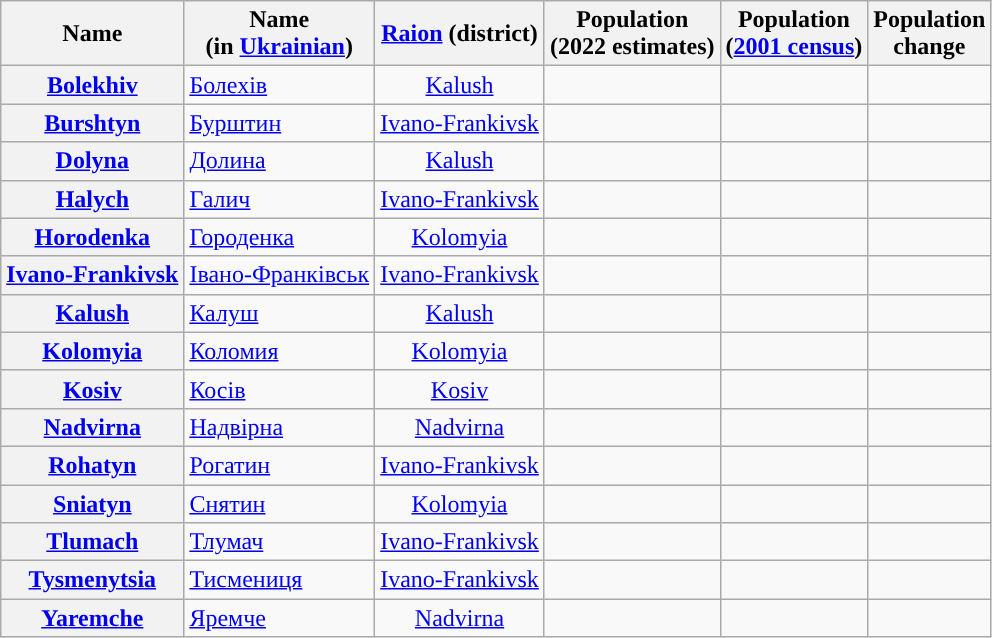<table class="wikitable sortable" id="Table of cities" caption="Tabulated list of cities in ">
<tr>
<th scope="col">Name</th>
<th scope="col">Name<br>(in <a href='#'>Ukrainian</a>)</th>
<th scope="col"><a href='#'>Raion</a> (district)</th>
<th scope="col">Population<br>(2022 estimates)</th>
<th scope="col">Population<br>(<a href='#'>2001 census</a>)</th>
<th scope="col">Population<br>change</th>
</tr>
<tr>
<th scope="row" align="left"><a href='#'>Bolekhiv</a></th>
<td><a href='#'>Болехів</a></td>
<td align=center><a href='#'>Kalush</a></td>
<td align=right></td>
<td align=right></td>
<td align=right></td>
</tr>
<tr>
<th scope="row" align="left"><a href='#'>Burshtyn</a></th>
<td><a href='#'>Бурштин</a></td>
<td align=center><a href='#'>Ivano-Frankivsk</a></td>
<td align=right></td>
<td align=right></td>
<td align=right></td>
</tr>
<tr>
<th scope="row" align="left"><a href='#'>Dolyna</a></th>
<td><a href='#'>Долина</a></td>
<td align=center><a href='#'>Kalush</a></td>
<td align=right></td>
<td align=right></td>
<td align=right></td>
</tr>
<tr>
<th scope="row" align="left"><a href='#'>Halych</a></th>
<td><a href='#'>Галич</a></td>
<td align=center><a href='#'>Ivano-Frankivsk</a></td>
<td align=right></td>
<td align=right></td>
<td align=right></td>
</tr>
<tr>
<th scope="row" align="left"><a href='#'>Horodenka</a></th>
<td><a href='#'>Городенка</a></td>
<td align=center><a href='#'>Kolomyia</a></td>
<td align=right></td>
<td align=right></td>
<td align=right></td>
</tr>
<tr>
<th scope="row" align="left"><a href='#'>Ivano-Frankivsk</a></th>
<td><a href='#'>Івано-Франківськ</a></td>
<td align=center><a href='#'>Ivano-Frankivsk</a></td>
<td align=right></td>
<td align=right></td>
<td align=right></td>
</tr>
<tr>
<th scope="row" align="left"><a href='#'>Kalush</a></th>
<td><a href='#'>Калуш</a></td>
<td align=center><a href='#'>Kalush</a></td>
<td align=right></td>
<td align=right></td>
<td align=right></td>
</tr>
<tr>
<th scope="row" align="left"><a href='#'>Kolomyia</a></th>
<td><a href='#'>Коломия</a></td>
<td align=center><a href='#'>Kolomyia</a></td>
<td align=right></td>
<td align=right></td>
<td align=right></td>
</tr>
<tr>
<th scope="row" align="left"><a href='#'>Kosiv</a></th>
<td><a href='#'>Косів</a></td>
<td align=center><a href='#'>Kosiv</a></td>
<td align=right></td>
<td align=right></td>
<td align=right></td>
</tr>
<tr>
<th scope="row" align="left"><a href='#'>Nadvirna</a></th>
<td><a href='#'>Надвірна</a></td>
<td align=center><a href='#'>Nadvirna</a></td>
<td align=right></td>
<td align=right></td>
<td align=right></td>
</tr>
<tr>
<th scope="row" align="left"><a href='#'>Rohatyn</a></th>
<td><a href='#'>Рогатин</a></td>
<td align=center><a href='#'>Ivano-Frankivsk</a></td>
<td align=right></td>
<td align=right></td>
<td align=right></td>
</tr>
<tr>
<th scope="row" align="left"><a href='#'>Sniatyn</a></th>
<td><a href='#'>Снятин</a></td>
<td align=center><a href='#'>Kolomyia</a></td>
<td align=right></td>
<td align=right></td>
<td align=right></td>
</tr>
<tr>
<th scope="row" align="left"><a href='#'>Tlumach</a></th>
<td><a href='#'>Тлумач</a></td>
<td align=center><a href='#'>Ivano-Frankivsk</a></td>
<td align=right></td>
<td align=right></td>
<td align=right></td>
</tr>
<tr>
<th scope="row" align="left"><a href='#'>Tysmenytsia</a></th>
<td><a href='#'>Тисмениця</a></td>
<td align=center><a href='#'>Ivano-Frankivsk</a></td>
<td align=right></td>
<td align=right></td>
<td align=right></td>
</tr>
<tr>
<th scope="row" align="left"><a href='#'>Yaremche</a></th>
<td><a href='#'>Яремче</a></td>
<td align=center><a href='#'>Nadvirna</a></td>
<td align=right></td>
<td align=right></td>
<td align=right></td>
</tr>
</table>
